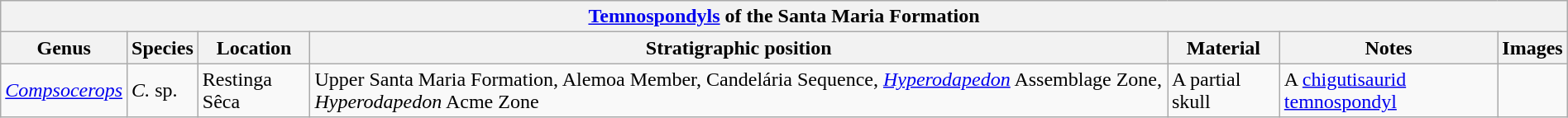<table class="wikitable" style="margin:auto;">
<tr>
<th colspan="7" style="text-align:center;"><a href='#'>Temnospondyls</a> of the Santa Maria Formation</th>
</tr>
<tr>
<th>Genus</th>
<th>Species</th>
<th>Location</th>
<th>Stratigraphic position</th>
<th>Material</th>
<th>Notes</th>
<th>Images</th>
</tr>
<tr>
<td><em><a href='#'>Compsocerops</a></em></td>
<td><em>C.</em> sp.</td>
<td>Restinga Sêca</td>
<td>Upper Santa Maria Formation, Alemoa Member, Candelária Sequence, <em><a href='#'>Hyperodapedon</a></em> Assemblage Zone, <em>Hyperodapedon</em> Acme Zone</td>
<td>A partial skull</td>
<td>A <a href='#'>chigutisaurid</a> <a href='#'>temnospondyl</a></td>
<td></td>
</tr>
</table>
